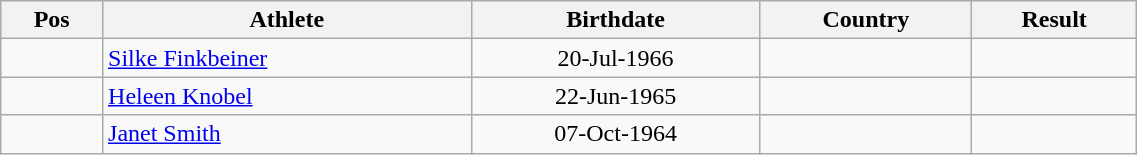<table class="wikitable"  style="text-align:center; width:60%;">
<tr>
<th>Pos</th>
<th>Athlete</th>
<th>Birthdate</th>
<th>Country</th>
<th>Result</th>
</tr>
<tr>
<td align=center></td>
<td align=left><a href='#'>Silke Finkbeiner</a></td>
<td>20-Jul-1966</td>
<td align=left></td>
<td></td>
</tr>
<tr>
<td align=center></td>
<td align=left><a href='#'>Heleen Knobel</a></td>
<td>22-Jun-1965</td>
<td align=left></td>
<td></td>
</tr>
<tr>
<td align=center></td>
<td align=left><a href='#'>Janet Smith</a></td>
<td>07-Oct-1964</td>
<td align=left></td>
<td></td>
</tr>
</table>
